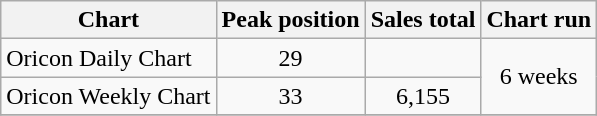<table class="wikitable">
<tr>
<th>Chart</th>
<th>Peak position</th>
<th>Sales total</th>
<th>Chart run</th>
</tr>
<tr>
<td>Oricon Daily Chart</td>
<td align="center">29</td>
<td></td>
<td rowspan="2" align="center">6 weeks</td>
</tr>
<tr>
<td>Oricon Weekly Chart</td>
<td align="center">33</td>
<td align="center">6,155</td>
</tr>
<tr>
</tr>
</table>
